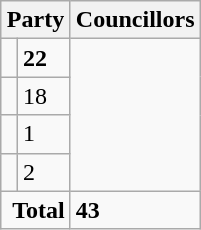<table class="wikitable">
<tr>
<th colspan="2" rowspan="1" align="center" valign="top"><strong>Party</strong></th>
<th valign="top"><strong>Councillors</strong><br></th>
</tr>
<tr>
<td></td>
<td><strong>22</strong></td>
</tr>
<tr>
<td></td>
<td>18</td>
</tr>
<tr>
<td></td>
<td>1</td>
</tr>
<tr>
<td></td>
<td>2</td>
</tr>
<tr>
<td colspan="2" rowspan="1"> <strong>Total</strong><br></td>
<td><strong>43</strong></td>
</tr>
</table>
